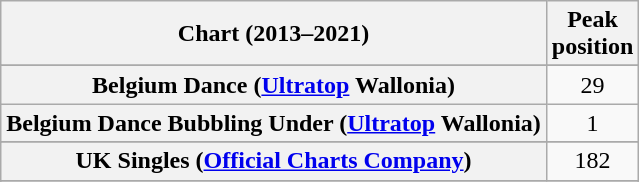<table class="wikitable sortable plainrowheaders">
<tr>
<th scope="col">Chart (2013–2021)</th>
<th scope="col">Peak<br>position</th>
</tr>
<tr>
</tr>
<tr>
<th scope="row">Belgium Dance (<a href='#'>Ultratop</a> Wallonia)</th>
<td align=center>29</td>
</tr>
<tr>
<th scope="row">Belgium Dance Bubbling Under (<a href='#'>Ultratop</a> Wallonia)</th>
<td align=center>1</td>
</tr>
<tr>
</tr>
<tr>
<th scope="row">UK Singles (<a href='#'>Official Charts Company</a>)</th>
<td align="center">182</td>
</tr>
<tr>
</tr>
<tr>
</tr>
</table>
